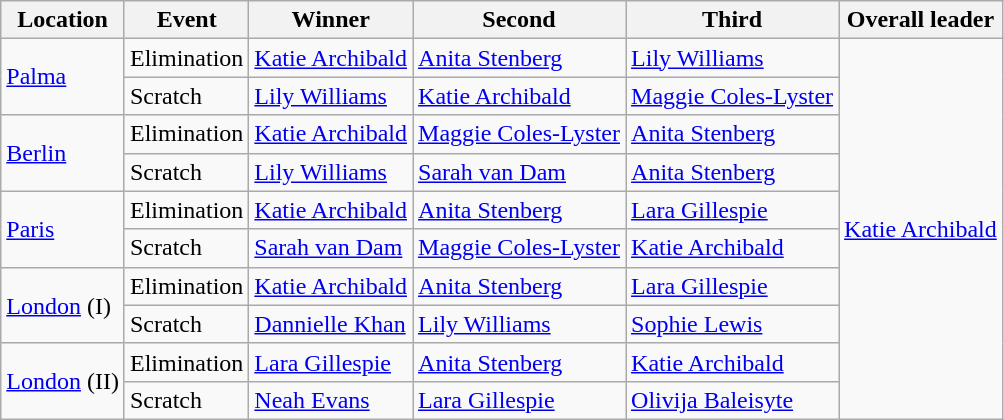<table class="wikitable">
<tr>
<th>Location</th>
<th>Event</th>
<th>Winner</th>
<th>Second</th>
<th>Third</th>
<th>Overall leader</th>
</tr>
<tr>
<td rowspan=2><a href='#'>Palma</a></td>
<td>Elimination</td>
<td> <a href='#'>Katie Archibald</a></td>
<td> <a href='#'>Anita Stenberg</a></td>
<td> <a href='#'>Lily Williams</a></td>
<td rowspan=10> <a href='#'>Katie Archibald</a></td>
</tr>
<tr>
<td>Scratch</td>
<td> <a href='#'>Lily Williams</a></td>
<td> <a href='#'>Katie Archibald</a></td>
<td> <a href='#'>Maggie Coles-Lyster</a></td>
</tr>
<tr>
<td rowspan=2><a href='#'>Berlin</a></td>
<td>Elimination</td>
<td> <a href='#'>Katie Archibald</a></td>
<td> <a href='#'>Maggie Coles-Lyster</a></td>
<td> <a href='#'>Anita Stenberg</a></td>
</tr>
<tr>
<td>Scratch</td>
<td> <a href='#'>Lily Williams</a></td>
<td> <a href='#'>Sarah van Dam</a></td>
<td> <a href='#'>Anita Stenberg</a></td>
</tr>
<tr>
<td rowspan=2><a href='#'>Paris</a></td>
<td>Elimination</td>
<td> <a href='#'>Katie Archibald</a></td>
<td> <a href='#'>Anita Stenberg</a></td>
<td> <a href='#'>Lara Gillespie</a></td>
</tr>
<tr>
<td>Scratch</td>
<td> <a href='#'>Sarah van Dam</a></td>
<td> <a href='#'>Maggie Coles-Lyster</a></td>
<td> <a href='#'>Katie Archibald</a></td>
</tr>
<tr>
<td rowspan=2><a href='#'>London</a> (I)</td>
<td>Elimination</td>
<td> <a href='#'>Katie Archibald</a></td>
<td> <a href='#'>Anita Stenberg</a></td>
<td> <a href='#'>Lara Gillespie</a></td>
</tr>
<tr>
<td>Scratch</td>
<td> <a href='#'>Dannielle Khan</a></td>
<td> <a href='#'>Lily Williams</a></td>
<td> <a href='#'>Sophie Lewis</a></td>
</tr>
<tr>
<td rowspan=2><a href='#'>London</a> (II)</td>
<td>Elimination</td>
<td> <a href='#'>Lara Gillespie</a></td>
<td> <a href='#'>Anita Stenberg</a></td>
<td> <a href='#'>Katie Archibald</a></td>
</tr>
<tr>
<td>Scratch</td>
<td> <a href='#'>Neah Evans</a></td>
<td> <a href='#'>Lara Gillespie</a></td>
<td> <a href='#'>Olivija Baleisyte</a></td>
</tr>
</table>
